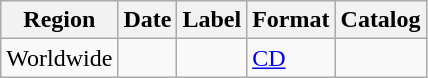<table class="wikitable">
<tr>
<th>Region</th>
<th>Date</th>
<th>Label</th>
<th>Format</th>
<th>Catalog</th>
</tr>
<tr>
<td>Worldwide</td>
<td></td>
<td></td>
<td><a href='#'>CD</a></td>
<td></td>
</tr>
</table>
